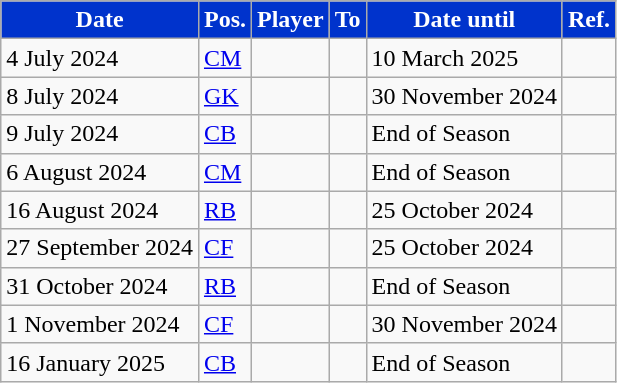<table class="wikitable plainrowheaders sortable">
<tr>
<th style="background:#0033CC;color:#FFFFFF;">Date</th>
<th style="background:#0033CC;color:#FFFFFF;">Pos.</th>
<th style="background:#0033CC;color:#FFFFFF;">Player</th>
<th style="background:#0033CC;color:#FFFFFF;">To</th>
<th style="background:#0033CC;color:#FFFFFF;">Date until</th>
<th style="background:#0033CC;color:#FFFFFF;">Ref.</th>
</tr>
<tr>
<td>4 July 2024</td>
<td><a href='#'>CM</a></td>
<td></td>
<td></td>
<td>10 March 2025</td>
<td></td>
</tr>
<tr>
<td>8 July 2024</td>
<td><a href='#'>GK</a></td>
<td></td>
<td></td>
<td>30 November 2024</td>
<td></td>
</tr>
<tr>
<td>9 July 2024</td>
<td><a href='#'>CB</a></td>
<td></td>
<td></td>
<td>End of Season</td>
<td></td>
</tr>
<tr>
<td>6 August 2024</td>
<td><a href='#'>CM</a></td>
<td></td>
<td></td>
<td>End of Season</td>
<td></td>
</tr>
<tr>
<td>16 August 2024</td>
<td><a href='#'>RB</a></td>
<td></td>
<td></td>
<td>25 October 2024</td>
<td></td>
</tr>
<tr>
<td>27 September 2024</td>
<td><a href='#'>CF</a></td>
<td></td>
<td></td>
<td>25 October 2024</td>
<td></td>
</tr>
<tr>
<td>31 October 2024</td>
<td><a href='#'>RB</a></td>
<td></td>
<td></td>
<td>End of Season</td>
<td></td>
</tr>
<tr>
<td>1 November 2024</td>
<td><a href='#'>CF</a></td>
<td></td>
<td></td>
<td>30 November 2024</td>
<td></td>
</tr>
<tr>
<td>16 January 2025</td>
<td><a href='#'>CB</a></td>
<td></td>
<td></td>
<td>End of Season</td>
<td></td>
</tr>
</table>
